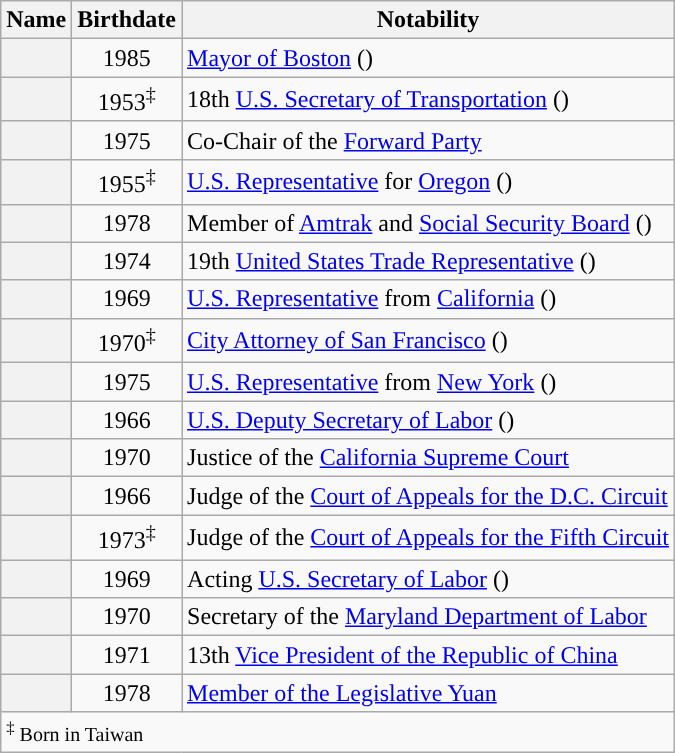<table class="wikitable sortable plainrowheaders floatleft" style="border:2px solid #">
<tr>
<th scope="col">Name</th>
<th scope="col">Birthdate</th>
<th scope="col">Notability</th>
</tr>
<tr>
<th scope="row"></th>
<td style="text-align:center;">1985</td>
<td><a href='#'>Mayor of Boston</a> ()</td>
</tr>
<tr>
<th scope="row"></th>
<td style="text-align:center;">1953<sup>‡</sup></td>
<td>18th <a href='#'>U.S. Secretary of Transportation</a> ()</td>
</tr>
<tr>
<th scope="row"></th>
<td style="text-align:center;">1975</td>
<td>Co-Chair of the <a href='#'>Forward Party</a></td>
</tr>
<tr>
<th scope="row"></th>
<td style="text-align:center;">1955<sup>‡</sup></td>
<td><a href='#'>U.S. Representative</a> for <a href='#'>Oregon</a> ()</td>
</tr>
<tr>
<th scope="row"></th>
<td style="text-align:center;">1978</td>
<td>Member of <a href='#'>Amtrak</a> and <a href='#'>Social Security Board</a> ()</td>
</tr>
<tr>
<th scope="row"></th>
<td style="text-align:center;">1974</td>
<td>19th <a href='#'>United States Trade Representative</a> ()</td>
</tr>
<tr>
<th scope="row"></th>
<td style="text-align:center;">1969</td>
<td><a href='#'>U.S. Representative</a> from <a href='#'>California</a> ()</td>
</tr>
<tr>
<th scope="row"></th>
<td style="text-align:center;">1970<sup>‡</sup></td>
<td><a href='#'>City Attorney of San Francisco</a> ()</td>
</tr>
<tr>
<th scope="row"></th>
<td style="text-align:center;">1975</td>
<td><a href='#'>U.S. Representative</a> from <a href='#'>New York</a> ()</td>
</tr>
<tr>
<th scope="row"></th>
<td style="text-align:center;">1966</td>
<td><a href='#'>U.S. Deputy Secretary of Labor</a> ()</td>
</tr>
<tr>
<th scope="row"></th>
<td style="text-align:center;">1970</td>
<td>Justice of the <a href='#'>California Supreme Court</a></td>
</tr>
<tr>
<th scope="row"></th>
<td style="text-align:center;">1966</td>
<td>Judge of the <a href='#'>Court of Appeals for the D.C. Circuit</a></td>
</tr>
<tr>
<th scope="row"></th>
<td style="text-align:center;">1973<sup>‡</sup></td>
<td>Judge of the <a href='#'>Court of Appeals for the Fifth Circuit</a></td>
</tr>
<tr>
<th scope="row"></th>
<td style="text-align:center;">1969</td>
<td>Acting <a href='#'>U.S. Secretary of Labor</a> ()</td>
</tr>
<tr>
<th scope="row"></th>
<td style="text-align:center;">1970</td>
<td>Secretary of the <a href='#'>Maryland Department of Labor</a></td>
</tr>
<tr>
<th scope="row"></th>
<td style="text-align:center;">1971</td>
<td>13th <a href='#'>Vice President of the Republic of China</a></td>
</tr>
<tr>
<th scope="row"></th>
<td style="text-align:center;">1978</td>
<td><a href='#'>Member of the Legislative Yuan</a></td>
</tr>
<tr class="sortbottom">
<td colspan="3" style="" background:#000095; text-align:center;"><small><sup>‡</sup> Born in Taiwan</small></td>
</tr>
</table>
